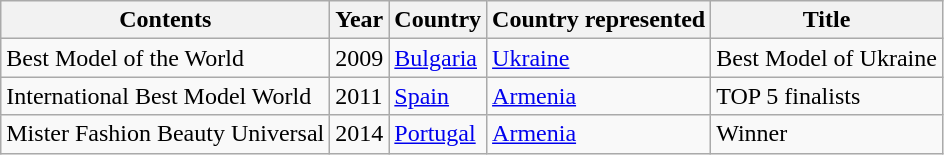<table class="wikitable">
<tr>
<th>Contents</th>
<th>Year</th>
<th>Country</th>
<th>Country represented</th>
<th>Title</th>
</tr>
<tr>
<td>Best Model of the World</td>
<td>2009</td>
<td><a href='#'>Bulgaria</a></td>
<td><a href='#'>Ukraine</a></td>
<td>Best Model of Ukraine</td>
</tr>
<tr>
<td>International Best Model World</td>
<td>2011</td>
<td><a href='#'>Spain</a></td>
<td><a href='#'>Armenia</a></td>
<td>TOP 5 finalists</td>
</tr>
<tr>
<td>Mister Fashion Beauty Universal</td>
<td>2014</td>
<td><a href='#'>Portugal</a></td>
<td><a href='#'>Armenia</a></td>
<td>Winner</td>
</tr>
</table>
